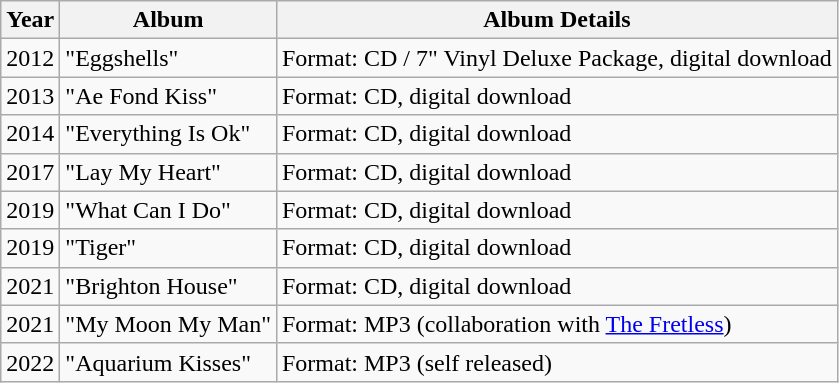<table class="wikitable">
<tr>
<th>Year</th>
<th>Album</th>
<th>Album Details</th>
</tr>
<tr>
<td>2012</td>
<td>"Eggshells"</td>
<td>Format: CD / 7" Vinyl Deluxe Package, digital download</td>
</tr>
<tr>
<td>2013</td>
<td>"Ae Fond Kiss"</td>
<td>Format: CD, digital download</td>
</tr>
<tr>
<td>2014</td>
<td>"Everything Is Ok"</td>
<td>Format: CD, digital download</td>
</tr>
<tr>
<td>2017</td>
<td>"Lay My Heart"</td>
<td>Format: CD, digital download</td>
</tr>
<tr>
<td>2019</td>
<td>"What Can I Do"</td>
<td>Format: CD, digital download</td>
</tr>
<tr>
<td>2019</td>
<td>"Tiger"</td>
<td>Format: CD, digital download</td>
</tr>
<tr>
<td>2021</td>
<td>"Brighton House"</td>
<td>Format: CD, digital download</td>
</tr>
<tr>
<td>2021</td>
<td>"My Moon My Man"</td>
<td>Format: MP3 (collaboration with <a href='#'>The Fretless</a>)</td>
</tr>
<tr>
<td>2022</td>
<td>"Aquarium Kisses"</td>
<td>Format: MP3 (self released)</td>
</tr>
</table>
